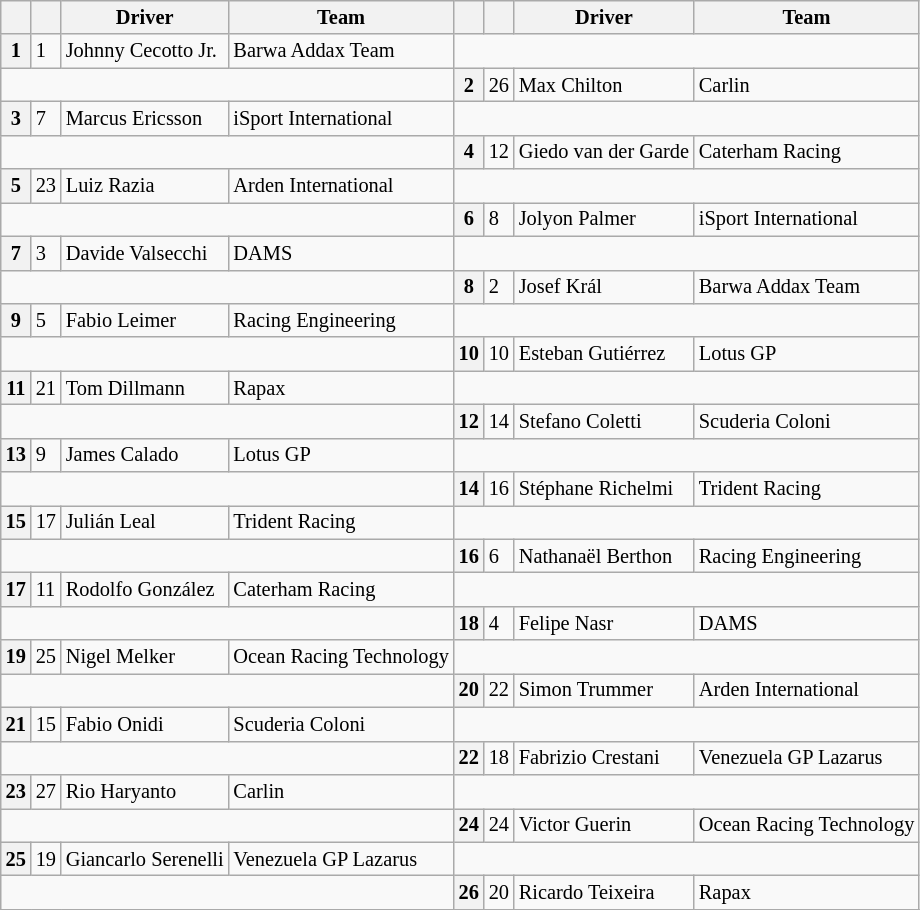<table class="wikitable" style="font-size:85%">
<tr>
<th></th>
<th></th>
<th>Driver</th>
<th>Team</th>
<th></th>
<th></th>
<th>Driver</th>
<th>Team</th>
</tr>
<tr>
<th>1</th>
<td>1</td>
<td> Johnny Cecotto Jr.</td>
<td>Barwa Addax Team</td>
<td colspan="4"></td>
</tr>
<tr>
<td colspan="4"></td>
<th>2</th>
<td>26</td>
<td> Max Chilton</td>
<td>Carlin</td>
</tr>
<tr>
<th>3</th>
<td>7</td>
<td> Marcus Ericsson</td>
<td>iSport International</td>
<td colspan="4"></td>
</tr>
<tr>
<td colspan="4"></td>
<th>4</th>
<td>12</td>
<td> Giedo van der Garde</td>
<td>Caterham Racing</td>
</tr>
<tr>
<th>5</th>
<td>23</td>
<td> Luiz Razia</td>
<td>Arden International</td>
<td colspan="4"></td>
</tr>
<tr>
<td colspan="4"></td>
<th>6</th>
<td>8</td>
<td> Jolyon Palmer</td>
<td>iSport International</td>
</tr>
<tr>
<th>7</th>
<td>3</td>
<td> Davide Valsecchi</td>
<td>DAMS</td>
<td colspan="4"></td>
</tr>
<tr>
<td colspan="4"></td>
<th>8</th>
<td>2</td>
<td> Josef Král</td>
<td>Barwa Addax Team</td>
</tr>
<tr>
<th>9</th>
<td>5</td>
<td> Fabio Leimer</td>
<td>Racing Engineering</td>
<td colspan="4"></td>
</tr>
<tr>
<td colspan="4"></td>
<th>10</th>
<td>10</td>
<td> Esteban Gutiérrez</td>
<td>Lotus GP</td>
</tr>
<tr>
<th>11</th>
<td>21</td>
<td> Tom Dillmann</td>
<td>Rapax</td>
<td colspan="4"></td>
</tr>
<tr>
<td colspan="4"></td>
<th>12</th>
<td>14</td>
<td> Stefano Coletti</td>
<td>Scuderia Coloni</td>
</tr>
<tr>
<th>13</th>
<td>9</td>
<td> James Calado</td>
<td>Lotus GP</td>
<td colspan="4"></td>
</tr>
<tr>
<td colspan="4"></td>
<th>14</th>
<td>16</td>
<td> Stéphane Richelmi</td>
<td>Trident Racing</td>
</tr>
<tr>
<th>15</th>
<td>17</td>
<td> Julián Leal</td>
<td>Trident Racing</td>
<td colspan="4"></td>
</tr>
<tr>
<td colspan="4"></td>
<th>16</th>
<td>6</td>
<td> Nathanaël Berthon</td>
<td>Racing Engineering</td>
</tr>
<tr>
<th>17</th>
<td>11</td>
<td> Rodolfo González</td>
<td>Caterham Racing</td>
<td colspan="4"></td>
</tr>
<tr>
<td colspan="4"></td>
<th>18</th>
<td>4</td>
<td> Felipe Nasr</td>
<td>DAMS</td>
</tr>
<tr>
<th>19</th>
<td>25</td>
<td> Nigel Melker</td>
<td>Ocean Racing Technology</td>
<td colspan="4"></td>
</tr>
<tr>
<td colspan="4"></td>
<th>20</th>
<td>22</td>
<td> Simon Trummer</td>
<td>Arden International</td>
</tr>
<tr>
<th>21</th>
<td>15</td>
<td> Fabio Onidi</td>
<td>Scuderia Coloni</td>
<td colspan="4"></td>
</tr>
<tr>
<td colspan="4"></td>
<th>22</th>
<td>18</td>
<td> Fabrizio Crestani</td>
<td>Venezuela GP Lazarus</td>
</tr>
<tr>
<th>23</th>
<td>27</td>
<td> Rio Haryanto</td>
<td>Carlin</td>
<td colspan="4"></td>
</tr>
<tr>
<td colspan="4"></td>
<th>24</th>
<td>24</td>
<td> Victor Guerin</td>
<td>Ocean Racing Technology</td>
</tr>
<tr>
<th>25</th>
<td>19</td>
<td> Giancarlo Serenelli</td>
<td>Venezuela GP Lazarus</td>
<td colspan="4"></td>
</tr>
<tr>
<td colspan="4"></td>
<th>26</th>
<td>20</td>
<td> Ricardo Teixeira</td>
<td>Rapax</td>
</tr>
<tr>
</tr>
</table>
